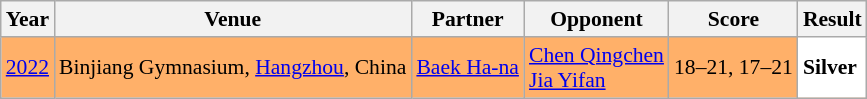<table class="sortable wikitable" style="font-size: 90%;">
<tr>
<th>Year</th>
<th>Venue</th>
<th>Partner</th>
<th>Opponent</th>
<th>Score</th>
<th>Result</th>
</tr>
<tr style="background:#FFB069">
<td align="center"><a href='#'>2022</a></td>
<td align="left">Binjiang Gymnasium, <a href='#'>Hangzhou</a>, China</td>
<td align="left"> <a href='#'>Baek Ha-na</a></td>
<td align="left"> <a href='#'>Chen Qingchen</a> <br> <a href='#'>Jia Yifan</a></td>
<td align="left">18–21, 17–21</td>
<td style="text-align:left; background:white"> <strong>Silver</strong></td>
</tr>
</table>
